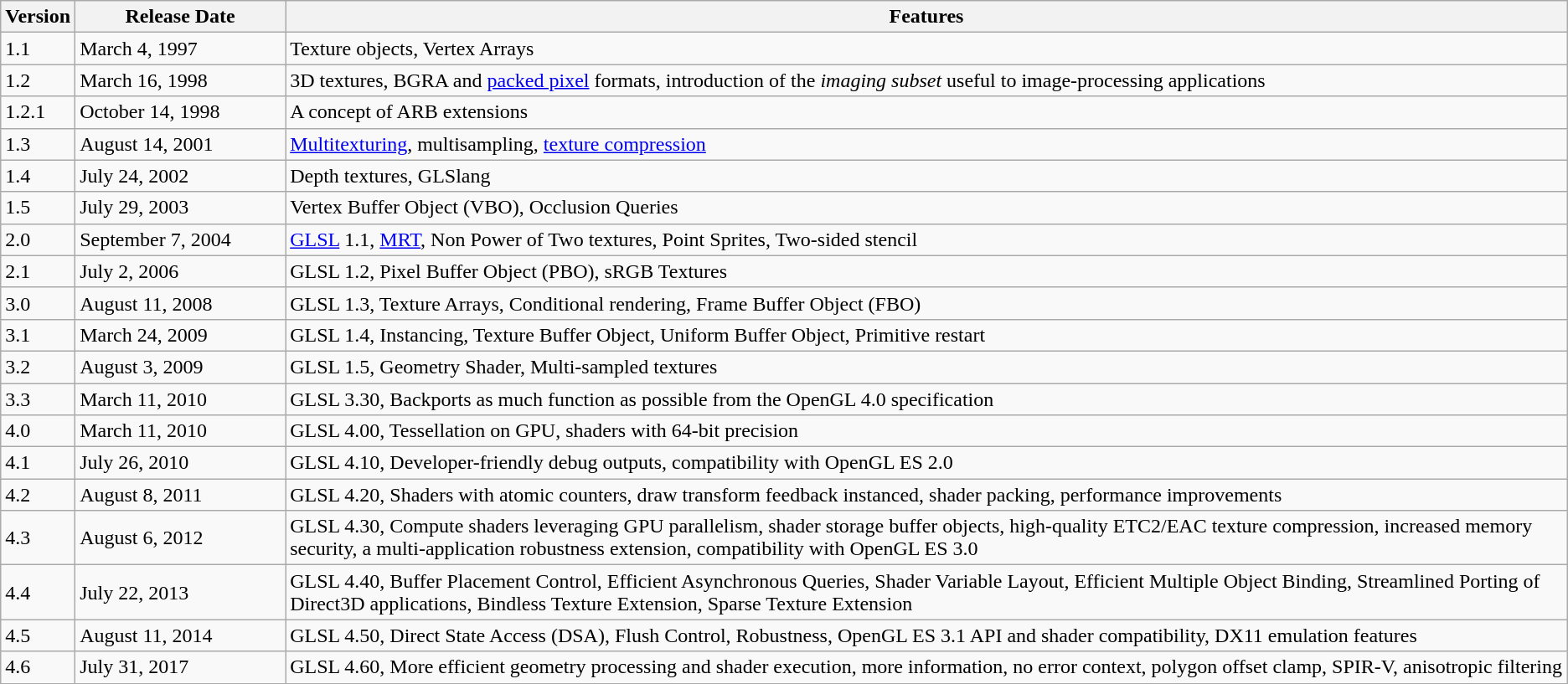<table class="wikitable">
<tr>
<th>Version</th>
<th scope="col" style="width: 10em;">Release Date</th>
<th>Features</th>
</tr>
<tr>
<td>1.1</td>
<td>March 4, 1997</td>
<td>Texture objects, Vertex Arrays</td>
</tr>
<tr>
<td>1.2</td>
<td>March 16, 1998</td>
<td>3D textures, BGRA and <a href='#'>packed pixel</a> formats, introduction of the <em>imaging subset</em> useful to image-processing applications</td>
</tr>
<tr>
<td>1.2.1</td>
<td>October 14, 1998</td>
<td>A concept of ARB extensions</td>
</tr>
<tr>
<td>1.3</td>
<td>August 14, 2001</td>
<td><a href='#'>Multitexturing</a>, multisampling, <a href='#'>texture compression</a></td>
</tr>
<tr>
<td>1.4</td>
<td>July 24, 2002</td>
<td>Depth textures, GLSlang</td>
</tr>
<tr>
<td>1.5</td>
<td>July 29, 2003</td>
<td>Vertex Buffer Object (VBO), Occlusion Queries</td>
</tr>
<tr>
<td>2.0</td>
<td>September 7, 2004</td>
<td><a href='#'>GLSL</a> 1.1, <a href='#'>MRT</a>, Non Power of Two textures, Point Sprites, Two-sided stencil</td>
</tr>
<tr>
<td>2.1</td>
<td>July 2, 2006</td>
<td>GLSL 1.2, Pixel Buffer Object (PBO), sRGB Textures</td>
</tr>
<tr>
<td>3.0</td>
<td>August 11, 2008</td>
<td>GLSL 1.3, Texture Arrays, Conditional rendering, Frame Buffer Object (FBO)</td>
</tr>
<tr>
<td>3.1</td>
<td>March 24, 2009</td>
<td>GLSL 1.4, Instancing, Texture Buffer Object, Uniform Buffer Object, Primitive restart</td>
</tr>
<tr>
<td>3.2</td>
<td>August 3, 2009</td>
<td>GLSL 1.5, Geometry Shader, Multi-sampled textures</td>
</tr>
<tr>
<td>3.3</td>
<td>March 11, 2010</td>
<td>GLSL 3.30, Backports as much function as possible from the OpenGL 4.0 specification</td>
</tr>
<tr>
<td>4.0</td>
<td>March 11, 2010</td>
<td>GLSL 4.00, Tessellation on GPU, shaders with 64-bit precision</td>
</tr>
<tr>
<td>4.1</td>
<td>July 26, 2010</td>
<td>GLSL 4.10, Developer-friendly debug outputs, compatibility with OpenGL ES 2.0</td>
</tr>
<tr>
<td>4.2</td>
<td>August 8, 2011</td>
<td>GLSL 4.20, Shaders with atomic counters, draw transform feedback instanced, shader packing, performance improvements</td>
</tr>
<tr>
<td>4.3</td>
<td>August 6, 2012</td>
<td>GLSL 4.30, Compute shaders leveraging GPU parallelism, shader storage buffer objects, high-quality ETC2/EAC texture compression, increased memory security, a multi-application robustness extension, compatibility with OpenGL ES 3.0</td>
</tr>
<tr>
<td>4.4</td>
<td>July 22, 2013</td>
<td>GLSL 4.40, Buffer Placement Control, Efficient Asynchronous Queries, Shader Variable Layout, Efficient Multiple Object Binding, Streamlined Porting of Direct3D applications, Bindless Texture Extension, Sparse Texture Extension</td>
</tr>
<tr>
<td>4.5</td>
<td>August 11, 2014</td>
<td>GLSL 4.50, Direct State Access (DSA), Flush Control, Robustness, OpenGL ES 3.1 API and shader compatibility, DX11 emulation features</td>
</tr>
<tr>
<td>4.6</td>
<td>July 31, 2017</td>
<td>GLSL 4.60, More efficient geometry processing and shader execution, more information, no error context, polygon offset clamp, SPIR-V, anisotropic filtering</td>
</tr>
</table>
